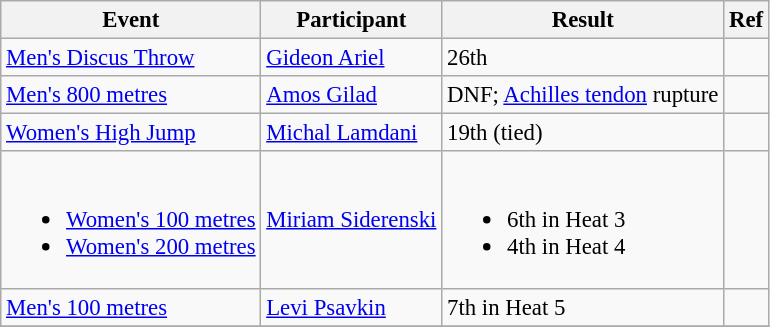<table class="wikitable" style="font-size: 95%;">
<tr>
<th>Event</th>
<th>Participant</th>
<th>Result</th>
<th>Ref</th>
</tr>
<tr>
<td><a href='#'>Men's Discus Throw</a></td>
<td><a href='#'>Gideon Ariel</a></td>
<td>26th</td>
<td></td>
</tr>
<tr>
<td><a href='#'>Men's 800 metres</a></td>
<td><a href='#'>Amos Gilad</a></td>
<td>DNF; <a href='#'>Achilles tendon</a> rupture</td>
<td></td>
</tr>
<tr>
<td><a href='#'>Women's High Jump</a></td>
<td><a href='#'>Michal Lamdani</a></td>
<td>19th (tied)</td>
<td></td>
</tr>
<tr>
<td><br><ul><li><a href='#'>Women's 100 metres</a></li><li><a href='#'>Women's 200 metres</a></li></ul></td>
<td><a href='#'>Miriam Siderenski</a></td>
<td><br><ul><li>6th in Heat 3</li><li>4th in Heat 4</li></ul></td>
<td></td>
</tr>
<tr>
<td><a href='#'>Men's 100 metres</a></td>
<td><a href='#'>Levi Psavkin</a></td>
<td>7th in Heat 5</td>
<td></td>
</tr>
<tr>
</tr>
</table>
